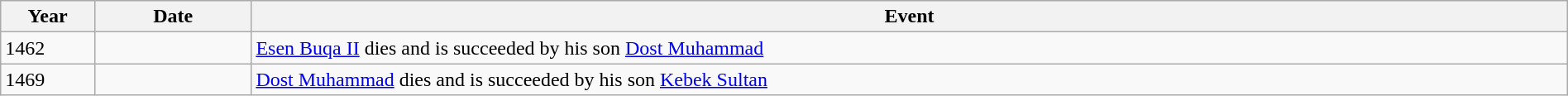<table class="wikitable" width="100%">
<tr>
<th style="width:6%">Year</th>
<th style="width:10%">Date</th>
<th>Event</th>
</tr>
<tr>
<td>1462</td>
<td></td>
<td><a href='#'>Esen Buqa II</a> dies and is succeeded by his son <a href='#'>Dost Muhammad</a></td>
</tr>
<tr>
<td>1469</td>
<td></td>
<td><a href='#'>Dost Muhammad</a> dies and is succeeded by his son <a href='#'>Kebek Sultan</a></td>
</tr>
</table>
